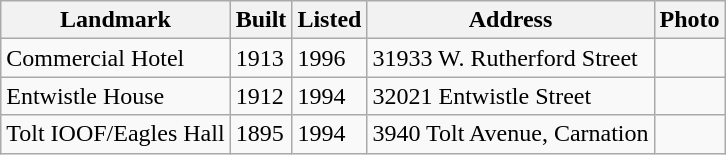<table class="wikitable">
<tr>
<th>Landmark</th>
<th>Built</th>
<th>Listed</th>
<th>Address</th>
<th>Photo</th>
</tr>
<tr>
<td>Commercial Hotel</td>
<td>1913</td>
<td>1996</td>
<td>31933 W. Rutherford Street</td>
<td></td>
</tr>
<tr>
<td>Entwistle House</td>
<td>1912</td>
<td>1994</td>
<td>32021 Entwistle Street</td>
<td></td>
</tr>
<tr>
<td>Tolt IOOF/Eagles Hall</td>
<td>1895</td>
<td>1994</td>
<td>3940 Tolt Avenue, Carnation</td>
<td></td>
</tr>
</table>
